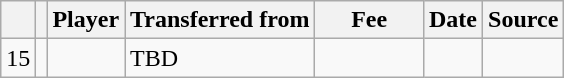<table class="wikitable plainrowheaders sortable">
<tr>
<th></th>
<th></th>
<th scope=col>Player</th>
<th>Transferred from</th>
<th !scope=col; style="width: 65px;">Fee</th>
<th scope=col>Date</th>
<th scope=col>Source</th>
</tr>
<tr>
<td align=center>15</td>
<td align=center></td>
<td></td>
<td>TBD</td>
<td></td>
<td></td>
<td></td>
</tr>
</table>
